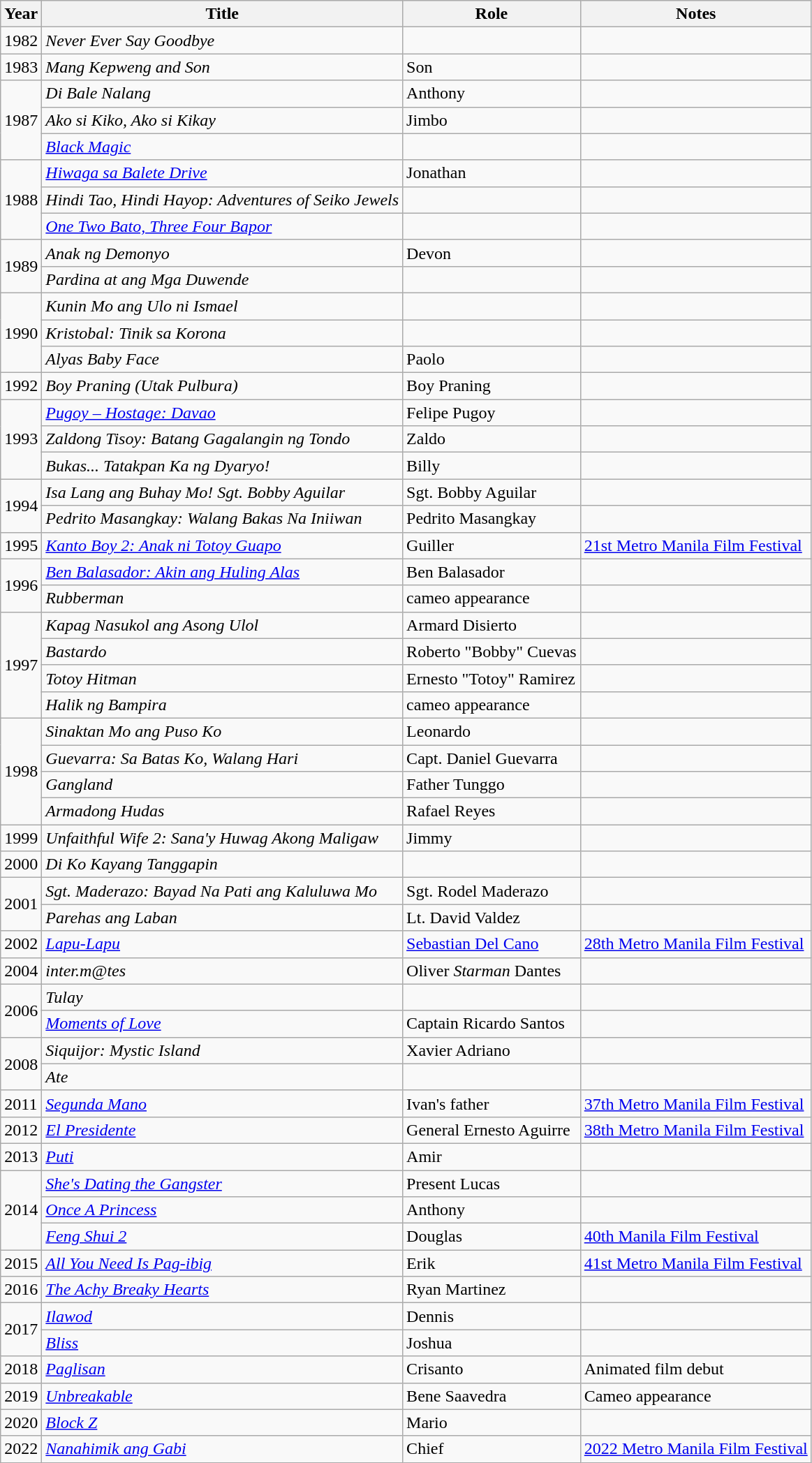<table class="wikitable sortable">
<tr>
<th>Year</th>
<th>Title</th>
<th>Role</th>
<th>Notes</th>
</tr>
<tr>
<td>1982</td>
<td><em>Never Ever Say Goodbye</em></td>
<td></td>
<td></td>
</tr>
<tr>
<td>1983</td>
<td><em>Mang Kepweng and Son</em></td>
<td>Son</td>
<td></td>
</tr>
<tr>
<td rowspan="3">1987</td>
<td><em>Di Bale Nalang</em></td>
<td>Anthony</td>
<td></td>
</tr>
<tr>
<td><em>Ako si Kiko, Ako si Kikay</em></td>
<td>Jimbo</td>
<td></td>
</tr>
<tr>
<td><em><a href='#'>Black Magic</a></em></td>
<td></td>
<td></td>
</tr>
<tr>
<td rowspan="3">1988</td>
<td><em><a href='#'>Hiwaga sa Balete Drive</a></em></td>
<td>Jonathan</td>
<td></td>
</tr>
<tr>
<td><em>Hindi Tao, Hindi Hayop: Adventures of Seiko Jewels</em></td>
<td></td>
<td></td>
</tr>
<tr>
<td><em><a href='#'>One Two Bato, Three Four Bapor</a></em></td>
<td></td>
<td></td>
</tr>
<tr>
<td rowspan="2">1989</td>
<td><em>Anak ng Demonyo</em></td>
<td>Devon</td>
<td></td>
</tr>
<tr>
<td><em>Pardina at ang Mga Duwende</em></td>
<td></td>
<td></td>
</tr>
<tr>
<td rowspan="3">1990</td>
<td><em>Kunin Mo ang Ulo ni Ismael</em></td>
<td></td>
<td></td>
</tr>
<tr>
<td><em>Kristobal: Tinik sa Korona</em></td>
<td></td>
<td></td>
</tr>
<tr>
<td><em>Alyas Baby Face</em></td>
<td>Paolo</td>
<td></td>
</tr>
<tr>
<td>1992</td>
<td><em>Boy Praning (Utak Pulbura)</em> </td>
<td>Boy Praning</td>
<td></td>
</tr>
<tr>
<td rowspan="3">1993</td>
<td><em><a href='#'>Pugoy – Hostage: Davao</a></em></td>
<td>Felipe Pugoy</td>
<td></td>
</tr>
<tr>
<td><em>Zaldong Tisoy: Batang Gagalangin ng Tondo</em></td>
<td>Zaldo</td>
<td></td>
</tr>
<tr>
<td><em>Bukas... Tatakpan Ka ng Dyaryo!</em></td>
<td>Billy</td>
<td></td>
</tr>
<tr>
<td rowspan="2">1994</td>
<td><em>Isa Lang ang Buhay Mo! Sgt. Bobby Aguilar</em></td>
<td>Sgt. Bobby Aguilar</td>
<td></td>
</tr>
<tr>
<td><em>Pedrito Masangkay: Walang Bakas Na Iniiwan</em></td>
<td>Pedrito Masangkay</td>
<td></td>
</tr>
<tr>
<td>1995</td>
<td><em><a href='#'>Kanto Boy 2: Anak ni Totoy Guapo</a></em></td>
<td>Guiller</td>
<td><a href='#'>21st Metro Manila Film Festival</a></td>
</tr>
<tr>
<td rowspan="2">1996</td>
<td><em><a href='#'>Ben Balasador: Akin ang Huling Alas</a></em></td>
<td>Ben Balasador</td>
<td></td>
</tr>
<tr>
<td><em>Rubberman</em></td>
<td>cameo appearance</td>
<td></td>
</tr>
<tr>
<td rowspan="4">1997</td>
<td><em>Kapag Nasukol ang Asong Ulol</em></td>
<td>Armard Disierto</td>
<td></td>
</tr>
<tr>
<td><em>Bastardo</em></td>
<td>Roberto "Bobby" Cuevas</td>
<td></td>
</tr>
<tr>
<td><em>Totoy Hitman</em></td>
<td>Ernesto "Totoy" Ramirez</td>
<td></td>
</tr>
<tr>
<td><em>Halik ng Bampira</em></td>
<td>cameo appearance</td>
<td></td>
</tr>
<tr>
<td rowspan="4">1998</td>
<td><em>Sinaktan Mo ang Puso Ko</em></td>
<td>Leonardo</td>
<td></td>
</tr>
<tr>
<td><em>Guevarra: Sa Batas Ko, Walang Hari</em></td>
<td>Capt. Daniel Guevarra</td>
<td></td>
</tr>
<tr>
<td><em>Gangland</em></td>
<td>Father Tunggo</td>
<td></td>
</tr>
<tr>
<td><em>Armadong Hudas</em></td>
<td>Rafael Reyes</td>
<td></td>
</tr>
<tr>
<td>1999</td>
<td><em>Unfaithful Wife 2: Sana'y Huwag Akong Maligaw</em></td>
<td>Jimmy</td>
<td></td>
</tr>
<tr>
<td>2000</td>
<td><em>Di Ko Kayang Tanggapin</em></td>
<td></td>
<td></td>
</tr>
<tr>
<td rowspan="2">2001</td>
<td><em>Sgt. Maderazo: Bayad Na Pati ang Kaluluwa Mo</em></td>
<td>Sgt. Rodel Maderazo</td>
<td></td>
</tr>
<tr>
<td><em>Parehas ang Laban</em></td>
<td>Lt. David Valdez</td>
<td></td>
</tr>
<tr>
<td>2002</td>
<td><em><a href='#'>Lapu-Lapu</a></em></td>
<td><a href='#'>Sebastian Del Cano</a></td>
<td><a href='#'>28th Metro Manila Film Festival</a></td>
</tr>
<tr>
<td>2004</td>
<td><em>inter.m@tes</em></td>
<td>Oliver <em>Starman</em> Dantes</td>
<td></td>
</tr>
<tr>
<td rowspan="2">2006</td>
<td><em>Tulay</em></td>
<td></td>
<td></td>
</tr>
<tr>
<td><em><a href='#'>Moments of Love</a></em></td>
<td>Captain Ricardo Santos</td>
<td></td>
</tr>
<tr>
<td rowspan="2">2008</td>
<td><em>Siquijor: Mystic Island</em></td>
<td>Xavier Adriano</td>
<td></td>
</tr>
<tr>
<td><em>Ate</em></td>
<td></td>
<td></td>
</tr>
<tr>
<td>2011</td>
<td><em><a href='#'>Segunda Mano</a></em></td>
<td>Ivan's father</td>
<td><a href='#'>37th Metro Manila Film Festival</a></td>
</tr>
<tr>
<td>2012</td>
<td><em><a href='#'>El Presidente</a></em></td>
<td>General Ernesto Aguirre</td>
<td><a href='#'>38th Metro Manila Film Festival</a></td>
</tr>
<tr>
<td>2013</td>
<td><em><a href='#'>Puti</a></em></td>
<td>Amir</td>
<td></td>
</tr>
<tr>
<td rowspan="3">2014</td>
<td><em><a href='#'>She's Dating the Gangster</a></em></td>
<td>Present Lucas</td>
<td></td>
</tr>
<tr>
<td><em><a href='#'>Once A Princess</a></em></td>
<td>Anthony</td>
<td></td>
</tr>
<tr>
<td><em><a href='#'>Feng Shui 2</a></em></td>
<td>Douglas</td>
<td><a href='#'>40th Manila Film Festival</a></td>
</tr>
<tr>
<td>2015</td>
<td><em><a href='#'>All You Need Is Pag-ibig</a></em></td>
<td>Erik</td>
<td><a href='#'>41st Metro Manila Film Festival</a></td>
</tr>
<tr>
<td>2016</td>
<td><em><a href='#'>The Achy Breaky Hearts</a></em></td>
<td>Ryan Martinez</td>
<td></td>
</tr>
<tr>
<td rowspan="2">2017</td>
<td><em><a href='#'>Ilawod</a></em></td>
<td>Dennis</td>
<td></td>
</tr>
<tr>
<td><em><a href='#'>Bliss</a></em></td>
<td>Joshua</td>
<td></td>
</tr>
<tr>
<td>2018</td>
<td><em><a href='#'>Paglisan</a></em></td>
<td>Crisanto</td>
<td>Animated film debut</td>
</tr>
<tr>
<td>2019</td>
<td><em><a href='#'>Unbreakable</a></em></td>
<td>Bene Saavedra</td>
<td>Cameo appearance</td>
</tr>
<tr>
<td>2020</td>
<td><em><a href='#'>Block Z</a></em></td>
<td>Mario</td>
<td></td>
</tr>
<tr>
<td>2022</td>
<td><em><a href='#'>Nanahimik ang Gabi</a></em></td>
<td>Chief</td>
<td><a href='#'>2022 Metro Manila Film Festival</a></td>
</tr>
</table>
